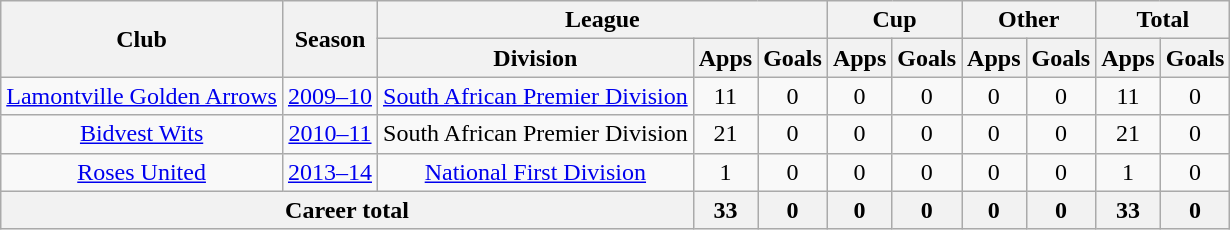<table class="wikitable" style="text-align: center">
<tr>
<th rowspan="2">Club</th>
<th rowspan="2">Season</th>
<th colspan="3">League</th>
<th colspan="2">Cup</th>
<th colspan="2">Other</th>
<th colspan="2">Total</th>
</tr>
<tr>
<th>Division</th>
<th>Apps</th>
<th>Goals</th>
<th>Apps</th>
<th>Goals</th>
<th>Apps</th>
<th>Goals</th>
<th>Apps</th>
<th>Goals</th>
</tr>
<tr>
<td><a href='#'>Lamontville Golden Arrows</a></td>
<td><a href='#'>2009–10</a></td>
<td><a href='#'>South African Premier Division</a></td>
<td>11</td>
<td>0</td>
<td>0</td>
<td>0</td>
<td>0</td>
<td>0</td>
<td>11</td>
<td>0</td>
</tr>
<tr>
<td><a href='#'>Bidvest Wits</a></td>
<td><a href='#'>2010–11</a></td>
<td>South African Premier Division</td>
<td>21</td>
<td>0</td>
<td>0</td>
<td>0</td>
<td>0</td>
<td>0</td>
<td>21</td>
<td>0</td>
</tr>
<tr>
<td><a href='#'>Roses United</a></td>
<td><a href='#'>2013–14</a></td>
<td><a href='#'>National First Division</a></td>
<td>1</td>
<td>0</td>
<td>0</td>
<td>0</td>
<td>0</td>
<td>0</td>
<td>1</td>
<td>0</td>
</tr>
<tr>
<th colspan="3">Career total</th>
<th>33</th>
<th>0</th>
<th>0</th>
<th>0</th>
<th>0</th>
<th>0</th>
<th>33</th>
<th>0</th>
</tr>
</table>
